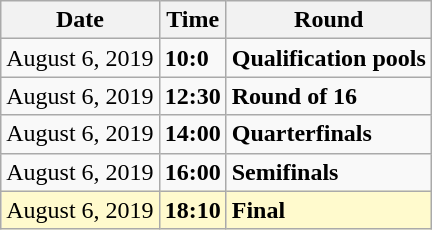<table class="wikitable">
<tr>
<th>Date</th>
<th>Time</th>
<th>Round</th>
</tr>
<tr>
<td>August 6, 2019</td>
<td><strong>10:0</strong></td>
<td><strong>Qualification pools</strong></td>
</tr>
<tr>
<td>August 6, 2019</td>
<td><strong>12:30</strong></td>
<td><strong>Round of 16</strong></td>
</tr>
<tr>
<td>August 6, 2019</td>
<td><strong>14:00</strong></td>
<td><strong>Quarterfinals</strong></td>
</tr>
<tr>
<td>August 6, 2019</td>
<td><strong>16:00</strong></td>
<td><strong>Semifinals</strong></td>
</tr>
<tr style=background:lemonchiffon>
<td>August 6, 2019</td>
<td><strong>18:10</strong></td>
<td><strong>Final</strong></td>
</tr>
</table>
